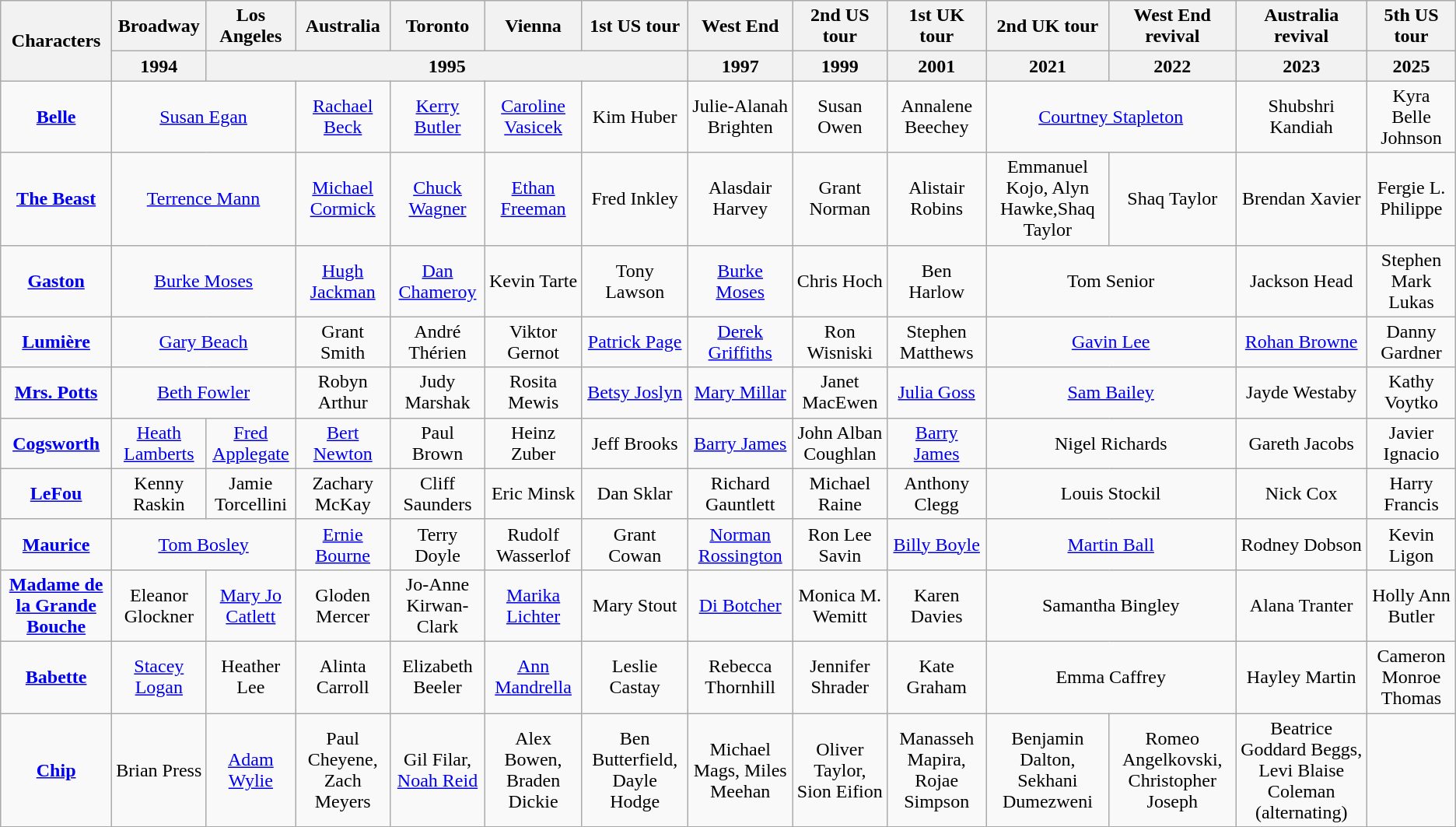<table class="wikitable">
<tr>
<th rowspan=2>Characters</th>
<th>Broadway</th>
<th>Los Angeles</th>
<th>Australia</th>
<th>Toronto</th>
<th>Vienna</th>
<th>1st US tour</th>
<th>West End</th>
<th>2nd US tour</th>
<th>1st UK tour</th>
<th>2nd UK tour</th>
<th>West End revival</th>
<th>Australia revival</th>
<th>5th US tour</th>
</tr>
<tr>
<th>1994</th>
<th colspan=5>1995</th>
<th>1997</th>
<th>1999</th>
<th>2001</th>
<th>2021</th>
<th>2022</th>
<th>2023</th>
<th>2025</th>
</tr>
<tr>
<td align="center"><strong><a href='#'>Belle</a></strong></td>
<td align="center" colspan="2"><a href='#'>Susan Egan</a></td>
<td align="center"><a href='#'>Rachael Beck</a></td>
<td align="center"><a href='#'>Kerry Butler</a></td>
<td align="center"><a href='#'>Caroline Vasicek</a></td>
<td align="center">Kim Huber</td>
<td align="center">Julie-Alanah Brighten</td>
<td align="center">Susan Owen</td>
<td align="center">Annalene Beechey</td>
<td align="center" colspan="2"><a href='#'>Courtney Stapleton</a></td>
<td align="center">Shubshri Kandiah</td>
<td align="center">Kyra Belle Johnson</td>
</tr>
<tr>
<td align="center"><strong><a href='#'>The Beast</a></strong></td>
<td align="center" colspan="2"><a href='#'>Terrence Mann</a></td>
<td align="center"><a href='#'>Michael Cormick</a></td>
<td align="center"><a href='#'>Chuck Wagner</a></td>
<td align="center"><a href='#'>Ethan Freeman</a></td>
<td align="center">Fred Inkley</td>
<td align="center">Alasdair Harvey</td>
<td align="center">Grant Norman</td>
<td align="center">Alistair Robins</td>
<td align="center">Emmanuel Kojo, Alyn Hawke,Shaq Taylor</td>
<td align="center">Shaq Taylor</td>
<td align="center">Brendan Xavier</td>
<td align="center">Fergie L. Philippe</td>
</tr>
<tr>
<td align="center"><strong><a href='#'>Gaston</a></strong></td>
<td align="center" colspan="2"><a href='#'>Burke Moses</a></td>
<td align="center"><a href='#'>Hugh Jackman</a></td>
<td align="center"><a href='#'>Dan Chameroy</a></td>
<td align="center">Kevin Tarte</td>
<td align="center">Tony Lawson</td>
<td align="center"><a href='#'>Burke Moses</a></td>
<td align="center">Chris Hoch</td>
<td align="center">Ben Harlow</td>
<td align="center" colspan="2">Tom Senior</td>
<td align="center">Jackson Head</td>
<td align="center">Stephen Mark Lukas</td>
</tr>
<tr>
<td align="center"><strong><a href='#'>Lumière</a></strong></td>
<td align="center" colspan="2"><a href='#'>Gary Beach</a></td>
<td align="center">Grant Smith</td>
<td align="center">André Thérien</td>
<td align="center">Viktor Gernot</td>
<td align="center"><a href='#'>Patrick Page</a></td>
<td align="center"><a href='#'>Derek Griffiths</a></td>
<td align="center">Ron Wisniski</td>
<td align="center">Stephen Matthews</td>
<td align="center" colspan="2"><a href='#'>Gavin Lee</a></td>
<td align="center"><a href='#'>Rohan Browne</a></td>
<td align="center">Danny Gardner</td>
</tr>
<tr>
<td align="center"><strong><a href='#'>Mrs. Potts</a></strong></td>
<td align="center" colspan="2"><a href='#'>Beth Fowler</a></td>
<td align="center">Robyn Arthur</td>
<td align="center">Judy Marshak</td>
<td align="center">Rosita Mewis</td>
<td align="center"><a href='#'>Betsy Joslyn</a></td>
<td align="center"><a href='#'>Mary Millar</a></td>
<td align="center">Janet MacEwen</td>
<td align="center"><a href='#'>Julia Goss</a></td>
<td align="center" colspan="2"><a href='#'>Sam Bailey</a></td>
<td align="center">Jayde Westaby</td>
<td align="center">Kathy Voytko</td>
</tr>
<tr>
<td align="center"><strong><a href='#'>Cogsworth</a></strong></td>
<td align="center"><a href='#'>Heath Lamberts</a></td>
<td align="center"><a href='#'>Fred Applegate</a></td>
<td align="center"><a href='#'>Bert Newton</a></td>
<td align="center">Paul Brown</td>
<td align="center">Heinz Zuber</td>
<td align="center">Jeff Brooks</td>
<td align="center"><a href='#'>Barry James</a></td>
<td align="center">John Alban Coughlan</td>
<td align="center"><a href='#'>Barry James</a></td>
<td align="center" colspan="2">Nigel Richards</td>
<td align="center">Gareth Jacobs</td>
<td align="center">Javier Ignacio</td>
</tr>
<tr>
<td align="center"><strong><a href='#'>LeFou</a></strong></td>
<td align="center">Kenny Raskin</td>
<td align="center">Jamie Torcellini</td>
<td align="center">Zachary McKay</td>
<td align="center">Cliff Saunders</td>
<td align="center">Eric Minsk</td>
<td align="center">Dan Sklar</td>
<td align="center">Richard Gauntlett</td>
<td align="center">Michael Raine</td>
<td align="center">Anthony Clegg</td>
<td align="center" colspan="2">Louis Stockil</td>
<td align="center">Nick Cox</td>
<td align="center">Harry Francis</td>
</tr>
<tr>
<td align="center"><strong><a href='#'>Maurice</a></strong></td>
<td align="center" colspan="2"><a href='#'>Tom Bosley</a></td>
<td align="center"><a href='#'>Ernie Bourne</a></td>
<td align="center">Terry Doyle</td>
<td align="center">Rudolf Wasserlof</td>
<td align="center">Grant Cowan</td>
<td align="center"><a href='#'>Norman Rossington</a></td>
<td align="center">Ron Lee Savin</td>
<td align="center"><a href='#'>Billy Boyle</a></td>
<td align="center" colspan="2"><a href='#'>Martin Ball</a></td>
<td align="center">Rodney Dobson</td>
<td align="center">Kevin Ligon</td>
</tr>
<tr>
<td align="center"><strong><a href='#'>Madame de la Grande Bouche</a></strong></td>
<td align="center">Eleanor Glockner</td>
<td align="center"><a href='#'>Mary Jo Catlett</a></td>
<td align="center">Gloden Mercer</td>
<td align="center">Jo-Anne Kirwan-Clark</td>
<td align="center"><a href='#'>Marika Lichter</a></td>
<td align="center">Mary Stout</td>
<td align="center"><a href='#'>Di Botcher</a></td>
<td align="center">Monica M. Wemitt</td>
<td align="center">Karen Davies</td>
<td align="center" colspan="2">Samantha Bingley</td>
<td align="center">Alana Tranter</td>
<td align="center">Holly Ann Butler</td>
</tr>
<tr>
<td align="center"><strong><a href='#'>Babette</a></strong></td>
<td align="center"><a href='#'>Stacey Logan</a></td>
<td align="center">Heather Lee</td>
<td align="center">Alinta Carroll</td>
<td align="center">Elizabeth Beeler</td>
<td align="center"><a href='#'>Ann Mandrella</a></td>
<td align="center">Leslie Castay</td>
<td align="center">Rebecca Thornhill</td>
<td align="center">Jennifer Shrader</td>
<td align="center">Kate Graham</td>
<td align="center" colspan="2">Emma Caffrey</td>
<td align="center">Hayley Martin</td>
<td align="center">Cameron Monroe Thomas</td>
</tr>
<tr>
<td align="center"><strong><a href='#'>Chip</a></strong></td>
<td align="center">Brian Press</td>
<td align="center"><a href='#'>Adam Wylie</a></td>
<td align="center">Paul Cheyene, Zach Meyers</td>
<td align="center">Gil Filar, <a href='#'>Noah Reid</a></td>
<td align="center">Alex Bowen, Braden Dickie</td>
<td align="center">Ben Butterfield, Dayle Hodge</td>
<td align="center">Michael Mags, Miles Meehan</td>
<td align="center">Oliver Taylor, Sion Eifion</td>
<td align="center">Manasseh Mapira, Rojae Simpson</td>
<td align="center">Benjamin Dalton, Sekhani Dumezweni</td>
<td align="center">Romeo Angelkovski, Christopher Joseph</td>
<td align="center">Beatrice Goddard Beggs, Levi Blaise Coleman (alternating)</td>
</tr>
</table>
